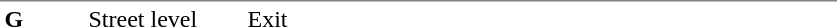<table table border=0 cellspacing=0 cellpadding=3>
<tr>
<td style="border-top:solid 1px gray;" width=50 valign=top><strong>G</strong></td>
<td style="border-top:solid 1px gray;" width=100 valign=top>Street level</td>
<td style="border-top:solid 1px gray;" width=390 valign=top>Exit</td>
</tr>
</table>
